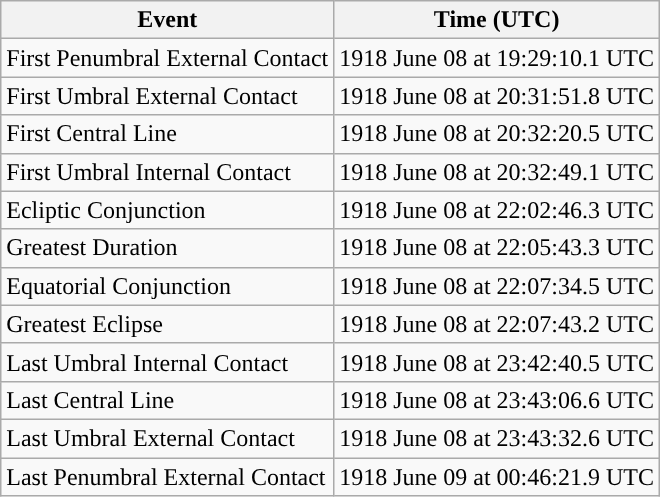<table class="wikitable">
<tr>
<th>Event</th>
<th>Time (UTC)</th>
</tr>
<tr>
<td>First Penumbral External Contact</td>
<td>1918 June 08 at 19:29:10.1 UTC</td>
</tr>
<tr>
<td>First Umbral External Contact</td>
<td>1918 June 08 at 20:31:51.8 UTC</td>
</tr>
<tr>
<td>First Central Line</td>
<td>1918 June 08 at 20:32:20.5 UTC</td>
</tr>
<tr>
<td>First Umbral Internal Contact</td>
<td>1918 June 08 at 20:32:49.1 UTC</td>
</tr>
<tr>
<td>Ecliptic Conjunction</td>
<td>1918 June 08 at 22:02:46.3 UTC</td>
</tr>
<tr>
<td>Greatest Duration</td>
<td>1918 June 08 at 22:05:43.3 UTC</td>
</tr>
<tr>
<td>Equatorial Conjunction</td>
<td>1918 June 08 at 22:07:34.5 UTC</td>
</tr>
<tr>
<td>Greatest Eclipse</td>
<td>1918 June 08 at 22:07:43.2 UTC</td>
</tr>
<tr>
<td>Last Umbral Internal Contact</td>
<td>1918 June 08 at 23:42:40.5 UTC</td>
</tr>
<tr>
<td>Last Central Line</td>
<td>1918 June 08 at 23:43:06.6 UTC</td>
</tr>
<tr>
<td>Last Umbral External Contact</td>
<td>1918 June 08 at 23:43:32.6 UTC</td>
</tr>
<tr>
<td>Last Penumbral External Contact</td>
<td>1918 June 09 at 00:46:21.9 UTC</td>
</tr>
</table>
